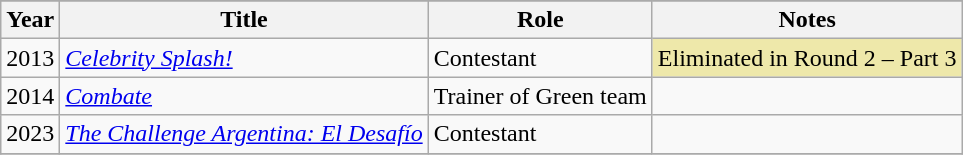<table class="wikitable">
<tr align="center">
</tr>
<tr>
<th>Year</th>
<th>Title</th>
<th>Role</th>
<th>Notes</th>
</tr>
<tr>
<td>2013</td>
<td><em><a href='#'>Celebrity Splash!</a></em></td>
<td>Contestant</td>
<td style="background:palegoldenrod">Eliminated in Round 2 – Part 3</td>
</tr>
<tr>
<td>2014</td>
<td><em><a href='#'>Combate</a></em></td>
<td>Trainer of Green team</td>
<td></td>
</tr>
<tr>
<td>2023</td>
<td><em><a href='#'>The Challenge Argentina: El Desafío</a></em></td>
<td>Contestant</td>
<td></td>
</tr>
<tr>
</tr>
</table>
